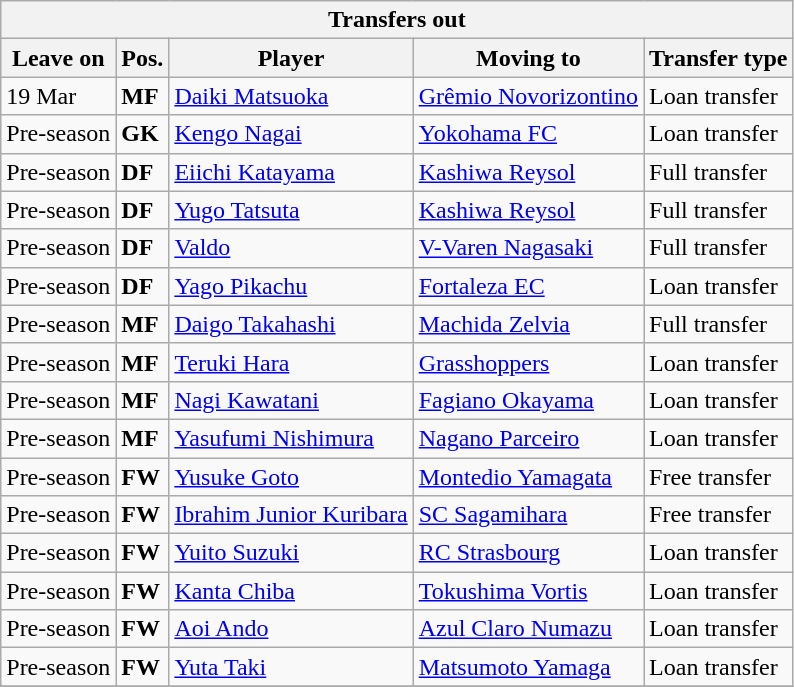<table class="wikitable sortable" style=“text-align:left;>
<tr>
<th colspan="5">Transfers out</th>
</tr>
<tr>
<th>Leave on</th>
<th>Pos.</th>
<th>Player</th>
<th>Moving to</th>
<th>Transfer type</th>
</tr>
<tr>
<td>19 Mar</td>
<td><strong>MF</strong></td>
<td> <a href='#'>Daiki Matsuoka</a></td>
<td> <a href='#'>Grêmio Novorizontino</a></td>
<td>Loan transfer</td>
</tr>
<tr>
<td>Pre-season</td>
<td><strong>GK</strong></td>
<td> <a href='#'>Kengo Nagai</a></td>
<td> <a href='#'>Yokohama FC</a></td>
<td>Loan transfer</td>
</tr>
<tr>
<td>Pre-season</td>
<td><strong>DF</strong></td>
<td> <a href='#'>Eiichi Katayama</a></td>
<td> <a href='#'>Kashiwa Reysol</a></td>
<td>Full transfer</td>
</tr>
<tr>
<td>Pre-season</td>
<td><strong>DF</strong></td>
<td> <a href='#'>Yugo Tatsuta</a></td>
<td> <a href='#'>Kashiwa Reysol</a></td>
<td>Full transfer</td>
</tr>
<tr>
<td>Pre-season</td>
<td><strong>DF</strong></td>
<td> <a href='#'>Valdo</a></td>
<td> <a href='#'>V-Varen Nagasaki</a></td>
<td>Full transfer</td>
</tr>
<tr>
<td>Pre-season</td>
<td><strong>DF</strong></td>
<td> <a href='#'>Yago Pikachu</a></td>
<td> <a href='#'>Fortaleza EC</a></td>
<td>Loan transfer</td>
</tr>
<tr>
<td>Pre-season</td>
<td><strong>MF</strong></td>
<td> <a href='#'>Daigo Takahashi</a></td>
<td> <a href='#'>Machida Zelvia</a></td>
<td>Full transfer</td>
</tr>
<tr>
<td>Pre-season</td>
<td><strong>MF</strong></td>
<td> <a href='#'>Teruki Hara</a></td>
<td> <a href='#'>Grasshoppers</a></td>
<td>Loan transfer</td>
</tr>
<tr>
<td>Pre-season</td>
<td><strong>MF</strong></td>
<td> <a href='#'>Nagi Kawatani</a></td>
<td> <a href='#'>Fagiano Okayama</a></td>
<td>Loan transfer</td>
</tr>
<tr>
<td>Pre-season</td>
<td><strong>MF</strong></td>
<td> <a href='#'>Yasufumi Nishimura</a></td>
<td> <a href='#'>Nagano Parceiro</a></td>
<td>Loan transfer</td>
</tr>
<tr>
<td>Pre-season</td>
<td><strong>FW</strong></td>
<td> <a href='#'>Yusuke Goto</a></td>
<td> <a href='#'>Montedio Yamagata</a></td>
<td>Free transfer</td>
</tr>
<tr>
<td>Pre-season</td>
<td><strong>FW</strong></td>
<td> <a href='#'>Ibrahim Junior Kuribara</a></td>
<td> <a href='#'>SC Sagamihara</a></td>
<td>Free transfer</td>
</tr>
<tr>
<td>Pre-season</td>
<td><strong>FW</strong></td>
<td> <a href='#'>Yuito Suzuki</a></td>
<td> <a href='#'>RC Strasbourg</a></td>
<td>Loan transfer</td>
</tr>
<tr>
<td>Pre-season</td>
<td><strong>FW</strong></td>
<td> <a href='#'>Kanta Chiba</a></td>
<td> <a href='#'>Tokushima Vortis</a></td>
<td>Loan transfer</td>
</tr>
<tr>
<td>Pre-season</td>
<td><strong>FW</strong></td>
<td> <a href='#'>Aoi Ando</a></td>
<td> <a href='#'>Azul Claro Numazu</a></td>
<td>Loan transfer</td>
</tr>
<tr>
<td>Pre-season</td>
<td><strong>FW</strong></td>
<td> <a href='#'>Yuta Taki</a></td>
<td> <a href='#'>Matsumoto Yamaga</a></td>
<td>Loan transfer</td>
</tr>
<tr>
</tr>
</table>
